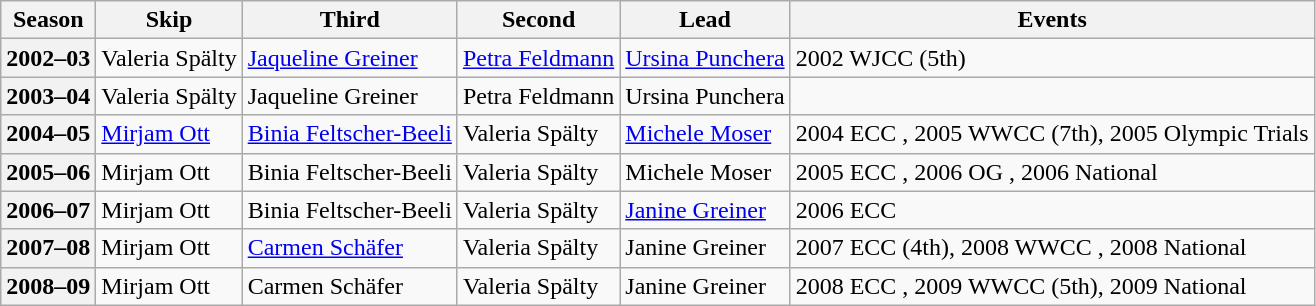<table class="wikitable">
<tr>
<th scope="col">Season</th>
<th scope="col">Skip</th>
<th scope="col">Third</th>
<th scope="col">Second</th>
<th scope="col">Lead</th>
<th scope="col">Events</th>
</tr>
<tr>
<th scope="row">2002–03</th>
<td>Valeria Spälty</td>
<td><a href='#'>Jaqueline Greiner</a></td>
<td><a href='#'>Petra Feldmann</a></td>
<td><a href='#'>Ursina Punchera</a></td>
<td>2002 WJCC (5th)</td>
</tr>
<tr>
<th scope="row">2003–04</th>
<td>Valeria Spälty</td>
<td>Jaqueline Greiner</td>
<td>Petra Feldmann</td>
<td>Ursina Punchera</td>
<td></td>
</tr>
<tr>
<th scope="row">2004–05</th>
<td><a href='#'>Mirjam Ott</a></td>
<td><a href='#'>Binia Feltscher-Beeli</a></td>
<td>Valeria Spälty</td>
<td><a href='#'>Michele Moser</a></td>
<td>2004 ECC , 2005 WWCC (7th), 2005 Olympic Trials </td>
</tr>
<tr>
<th scope="row">2005–06</th>
<td>Mirjam Ott</td>
<td>Binia Feltscher-Beeli</td>
<td>Valeria Spälty</td>
<td>Michele Moser</td>
<td>2005 ECC , 2006 OG , 2006 National </td>
</tr>
<tr>
<th scope="row">2006–07</th>
<td>Mirjam Ott</td>
<td>Binia Feltscher-Beeli</td>
<td>Valeria Spälty</td>
<td><a href='#'>Janine Greiner</a></td>
<td>2006 ECC </td>
</tr>
<tr>
<th scope="row">2007–08</th>
<td>Mirjam Ott</td>
<td><a href='#'>Carmen Schäfer</a></td>
<td>Valeria Spälty</td>
<td>Janine Greiner</td>
<td>2007 ECC (4th), 2008 WWCC , 2008 National </td>
</tr>
<tr>
<th scope="row">2008–09</th>
<td>Mirjam Ott</td>
<td>Carmen Schäfer</td>
<td>Valeria Spälty</td>
<td>Janine Greiner</td>
<td>2008 ECC , 2009 WWCC (5th), 2009 National </td>
</tr>
</table>
